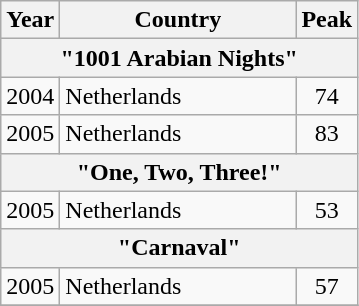<table class="wikitable">
<tr>
<th width="20">Year</th>
<th width="150">Country</th>
<th width="20">Peak</th>
</tr>
<tr>
<th colspan=3>"1001 Arabian Nights"</th>
</tr>
<tr>
<td align="left">2004</td>
<td align="left">Netherlands</td>
<td align="center">74</td>
</tr>
<tr>
<td align="left">2005</td>
<td align="left">Netherlands</td>
<td align="center">83</td>
</tr>
<tr>
<th colspan=3>"One, Two, Three!"</th>
</tr>
<tr>
<td align="left">2005</td>
<td align="left">Netherlands</td>
<td align="center">53</td>
</tr>
<tr>
<th colspan=3>"Carnaval"</th>
</tr>
<tr>
<td align="left">2005</td>
<td align="left">Netherlands</td>
<td align="center">57</td>
</tr>
<tr>
</tr>
</table>
